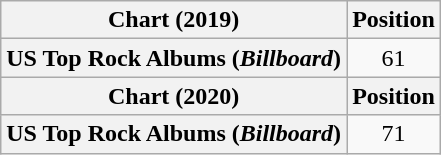<table class="wikitable plainrowheaders" style="text-align:center">
<tr>
<th scope="col">Chart (2019)</th>
<th scope="col">Position</th>
</tr>
<tr>
<th scope="row">US Top Rock Albums (<em>Billboard</em>)</th>
<td>61</td>
</tr>
<tr>
<th scope="col">Chart (2020)</th>
<th scope="col">Position</th>
</tr>
<tr>
<th scope="row">US Top Rock Albums (<em>Billboard</em>)</th>
<td>71</td>
</tr>
</table>
